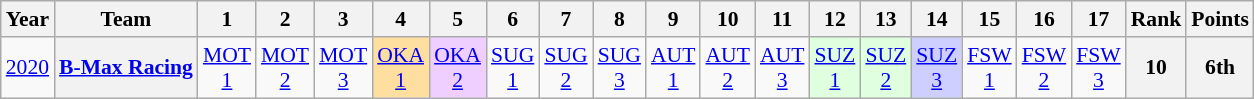<table class="wikitable" style="text-align:center; font-size:90%">
<tr>
<th>Year</th>
<th>Team</th>
<th>1</th>
<th>2</th>
<th>3</th>
<th>4</th>
<th>5</th>
<th>6</th>
<th>7</th>
<th>8</th>
<th>9</th>
<th>10</th>
<th>11</th>
<th>12</th>
<th>13</th>
<th>14</th>
<th>15</th>
<th>16</th>
<th>17</th>
<th>Rank</th>
<th>Points</th>
</tr>
<tr>
<td><a href='#'>2020</a></td>
<th><a href='#'>B-Max Racing</a></th>
<td><a href='#'>MOT<br>1</a></td>
<td><a href='#'>MOT<br>2</a></td>
<td><a href='#'>MOT<br>3</a></td>
<td style="background:#FFDF9F"><a href='#'>OKA<br>1</a><br></td>
<td style="background:#EFCFFF;"><a href='#'>OKA<br>2</a><br></td>
<td><a href='#'>SUG<br>1</a></td>
<td><a href='#'>SUG<br>2</a></td>
<td><a href='#'>SUG<br>3</a></td>
<td><a href='#'>AUT<br>1</a></td>
<td><a href='#'>AUT<br>2</a></td>
<td><a href='#'>AUT<br>3</a></td>
<td style="background:#DFFFDF"><a href='#'>SUZ<br>1</a><br></td>
<td style="background:#DFFFDF"><a href='#'>SUZ<br>2</a><br></td>
<td style="background:#cfcfff;"><a href='#'>SUZ<br>3</a><br></td>
<td><a href='#'>FSW<br>1</a></td>
<td><a href='#'>FSW<br>2</a></td>
<td><a href='#'>FSW<br>3</a></td>
<th>10</th>
<th>6th</th>
</tr>
</table>
